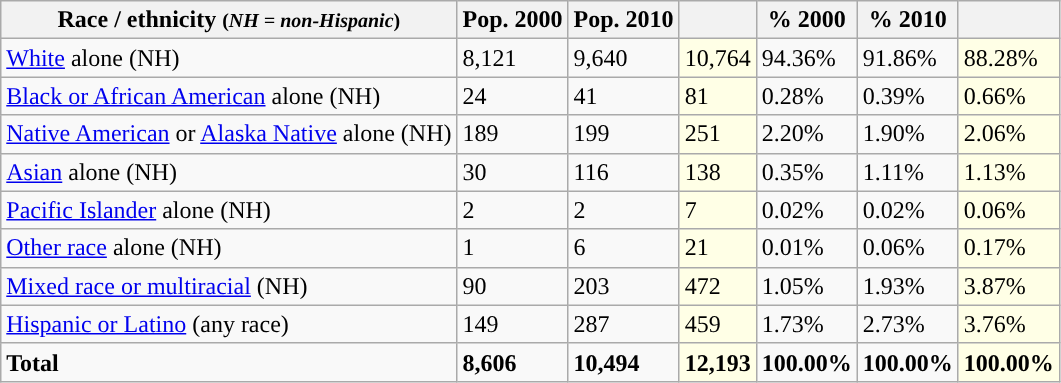<table class="wikitable">
<tr>
<th>Race / ethnicity <small>(<em>NH = non-Hispanic</em>)</small></th>
<th>Pop. 2000</th>
<th>Pop. 2010</th>
<th></th>
<th>% 2000</th>
<th>% 2010</th>
<th></th>
</tr>
<tr>
<td><a href='#'>White</a> alone (NH)</td>
<td>8,121</td>
<td>9,640</td>
<td style='background: #ffffe6;'>10,764</td>
<td>94.36%</td>
<td>91.86%</td>
<td style='background: #ffffe6;'>88.28%</td>
</tr>
<tr>
<td><a href='#'>Black or African American</a> alone (NH)</td>
<td>24</td>
<td>41</td>
<td style='background: #ffffe6;'>81</td>
<td>0.28%</td>
<td>0.39%</td>
<td style='background: #ffffe6;'>0.66%</td>
</tr>
<tr>
<td><a href='#'>Native American</a> or <a href='#'>Alaska Native</a> alone (NH)</td>
<td>189</td>
<td>199</td>
<td style='background: #ffffe6;'>251</td>
<td>2.20%</td>
<td>1.90%</td>
<td style='background: #ffffe6;'>2.06%</td>
</tr>
<tr>
<td><a href='#'>Asian</a> alone (NH)</td>
<td>30</td>
<td>116</td>
<td style='background: #ffffe6;'>138</td>
<td>0.35%</td>
<td>1.11%</td>
<td style='background: #ffffe6;'>1.13%</td>
</tr>
<tr>
<td><a href='#'>Pacific Islander</a> alone (NH)</td>
<td>2</td>
<td>2</td>
<td style='background: #ffffe6;'>7</td>
<td>0.02%</td>
<td>0.02%</td>
<td style='background: #ffffe6;'>0.06%</td>
</tr>
<tr>
<td><a href='#'>Other race</a> alone (NH)</td>
<td>1</td>
<td>6</td>
<td style='background: #ffffe6;'>21</td>
<td>0.01%</td>
<td>0.06%</td>
<td style='background: #ffffe6;'>0.17%</td>
</tr>
<tr>
<td><a href='#'>Mixed race or multiracial</a> (NH)</td>
<td>90</td>
<td>203</td>
<td style='background: #ffffe6;'>472</td>
<td>1.05%</td>
<td>1.93%</td>
<td style='background: #ffffe6;'>3.87%</td>
</tr>
<tr>
<td><a href='#'>Hispanic or Latino</a> (any race)</td>
<td>149</td>
<td>287</td>
<td style='background: #ffffe6;'>459</td>
<td>1.73%</td>
<td>2.73%</td>
<td style='background: #ffffe6;'>3.76%</td>
</tr>
<tr>
<td><strong>Total</strong></td>
<td><strong>8,606</strong></td>
<td><strong>10,494</strong></td>
<td style='background: #ffffe6;'><strong>12,193</strong></td>
<td><strong>100.00%</strong></td>
<td><strong>100.00%</strong></td>
<td style='background: #ffffe6;'><strong>100.00%</strong></td>
</tr>
</table>
